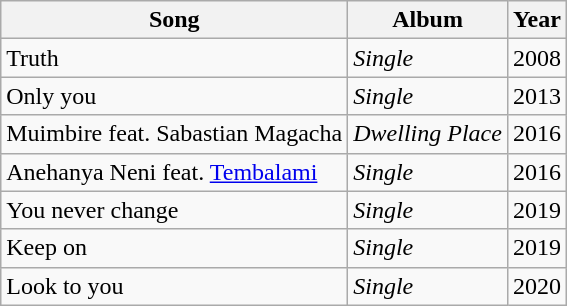<table class="wikitable">
<tr>
<th>Song</th>
<th>Album</th>
<th>Year</th>
</tr>
<tr>
<td>Truth</td>
<td><em>Single</em></td>
<td>2008</td>
</tr>
<tr>
<td>Only you</td>
<td><em>Single</em></td>
<td>2013</td>
</tr>
<tr>
<td>Muimbire feat. Sabastian Magacha</td>
<td><em>Dwelling Place</em></td>
<td>2016</td>
</tr>
<tr>
<td>Anehanya Neni feat. <a href='#'>Tembalami</a></td>
<td><em>Single</em></td>
<td>2016</td>
</tr>
<tr>
<td>You never change</td>
<td><em>Single</em></td>
<td>2019</td>
</tr>
<tr>
<td>Keep on</td>
<td><em>Single</em></td>
<td>2019</td>
</tr>
<tr>
<td>Look to you</td>
<td><em>Single</em></td>
<td>2020</td>
</tr>
</table>
